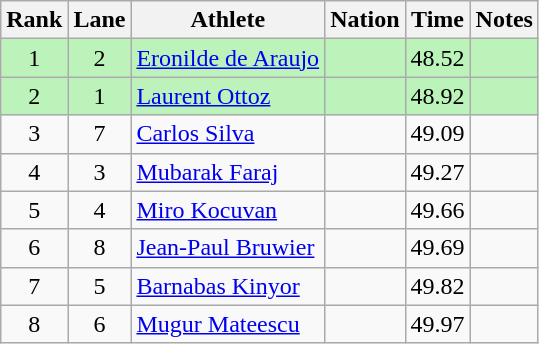<table class="wikitable sortable" style="text-align:center">
<tr>
<th>Rank</th>
<th>Lane</th>
<th>Athlete</th>
<th>Nation</th>
<th>Time</th>
<th>Notes</th>
</tr>
<tr style="background:#bbf3bb;">
<td>1</td>
<td>2</td>
<td align=left><a href='#'>Eronilde de Araujo</a></td>
<td align=left></td>
<td>48.52</td>
<td></td>
</tr>
<tr style="background:#bbf3bb;">
<td>2</td>
<td>1</td>
<td align=left><a href='#'>Laurent Ottoz</a></td>
<td align=left></td>
<td>48.92</td>
<td></td>
</tr>
<tr>
<td>3</td>
<td>7</td>
<td align=left><a href='#'>Carlos Silva</a></td>
<td align=left></td>
<td>49.09</td>
<td></td>
</tr>
<tr>
<td>4</td>
<td>3</td>
<td align=left><a href='#'>Mubarak Faraj</a></td>
<td align=left></td>
<td>49.27</td>
<td></td>
</tr>
<tr>
<td>5</td>
<td>4</td>
<td align=left><a href='#'>Miro Kocuvan</a></td>
<td align=left></td>
<td>49.66</td>
<td></td>
</tr>
<tr>
<td>6</td>
<td>8</td>
<td align=left><a href='#'>Jean-Paul Bruwier</a></td>
<td align=left></td>
<td>49.69</td>
<td></td>
</tr>
<tr>
<td>7</td>
<td>5</td>
<td align=left><a href='#'>Barnabas Kinyor</a></td>
<td align=left></td>
<td>49.82</td>
<td></td>
</tr>
<tr>
<td>8</td>
<td>6</td>
<td align=left><a href='#'>Mugur Mateescu</a></td>
<td align=left></td>
<td>49.97</td>
<td></td>
</tr>
</table>
